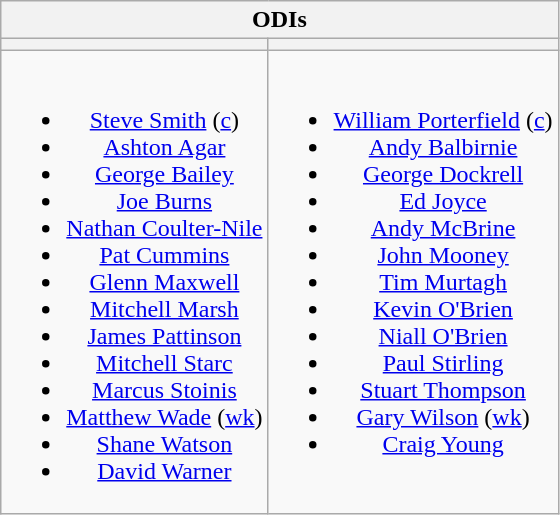<table class="wikitable" style="text-align:center">
<tr>
<th colspan="2">ODIs</th>
</tr>
<tr>
<th></th>
<th></th>
</tr>
<tr style="vertical-align:top">
<td><br><ul><li><a href='#'>Steve Smith</a> (<a href='#'>c</a>)</li><li><a href='#'>Ashton Agar</a></li><li><a href='#'>George Bailey</a></li><li><a href='#'>Joe Burns</a></li><li><a href='#'>Nathan Coulter-Nile</a></li><li><a href='#'>Pat Cummins</a></li><li><a href='#'>Glenn Maxwell</a></li><li><a href='#'>Mitchell Marsh</a></li><li><a href='#'>James Pattinson</a></li><li><a href='#'>Mitchell Starc</a></li><li><a href='#'>Marcus Stoinis</a></li><li><a href='#'>Matthew Wade</a> (<a href='#'>wk</a>)</li><li><a href='#'>Shane Watson</a></li><li><a href='#'>David Warner</a></li></ul></td>
<td><br><ul><li><a href='#'>William Porterfield</a> (<a href='#'>c</a>)</li><li><a href='#'>Andy Balbirnie</a></li><li><a href='#'>George Dockrell</a></li><li><a href='#'>Ed Joyce</a></li><li><a href='#'>Andy McBrine</a></li><li><a href='#'>John Mooney</a></li><li><a href='#'>Tim Murtagh</a></li><li><a href='#'>Kevin O'Brien</a></li><li><a href='#'>Niall O'Brien</a></li><li><a href='#'>Paul Stirling</a></li><li><a href='#'>Stuart Thompson</a></li><li><a href='#'>Gary Wilson</a> (<a href='#'>wk</a>)</li><li><a href='#'>Craig Young</a></li></ul></td>
</tr>
</table>
